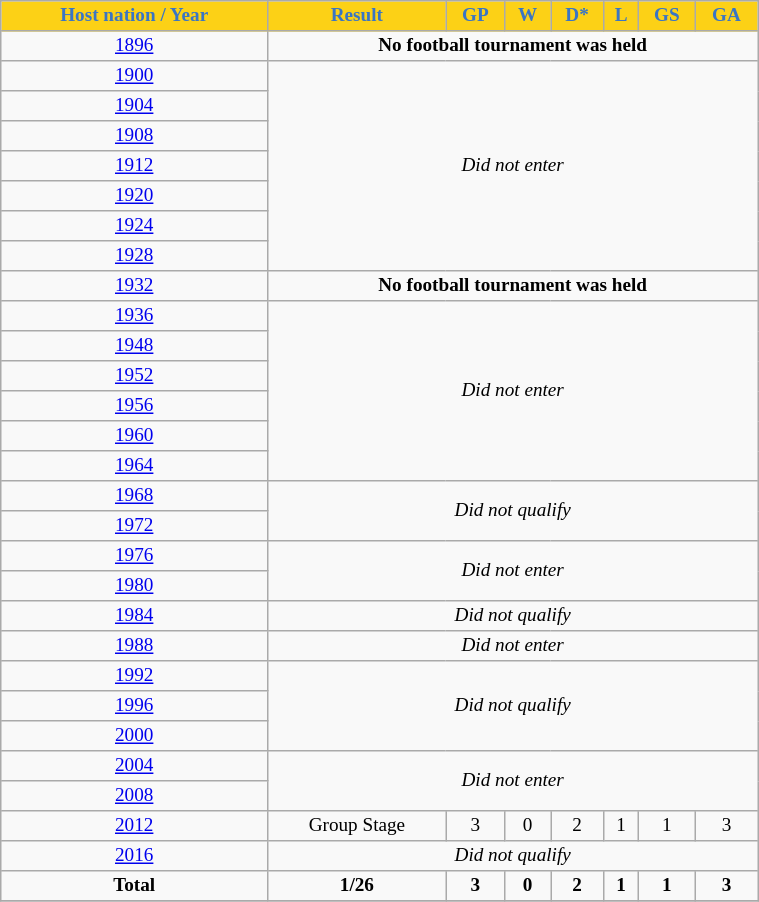<table align=border width=40% border=1 cellpadding="2" cellspacing="0" style="background: #f9f9f9; border: 1px #aaa solid; border-collapse: collapse; font-size: 80%; text-align: center;">
<tr align=center bgcolor=#FCD116 style="color:#3A75C4">
<th>Host nation / Year</th>
<th>Result</th>
<th>GP</th>
<th>W</th>
<th>D*</th>
<th>L</th>
<th>GS</th>
<th>GA</th>
</tr>
<tr>
<td> <a href='#'>1896</a></td>
<td colspan="7"><strong>No football tournament was held</strong></td>
</tr>
<tr>
<td> <a href='#'>1900</a></td>
<td colspan="7" rowspan="7"><em>Did not enter</em></td>
</tr>
<tr>
<td> <a href='#'>1904</a></td>
</tr>
<tr>
<td> <a href='#'>1908</a></td>
</tr>
<tr>
<td> <a href='#'>1912</a></td>
</tr>
<tr>
<td> <a href='#'>1920</a></td>
</tr>
<tr>
<td> <a href='#'>1924</a></td>
</tr>
<tr>
<td> <a href='#'>1928</a></td>
</tr>
<tr>
<td> <a href='#'>1932</a></td>
<td colspan="7"><strong>No football tournament was held</strong></td>
</tr>
<tr>
<td> <a href='#'>1936</a></td>
<td colspan="7" rowspan="6"><em>Did not enter</em></td>
</tr>
<tr>
<td> <a href='#'>1948</a></td>
</tr>
<tr>
<td> <a href='#'>1952</a></td>
</tr>
<tr>
<td> <a href='#'>1956</a></td>
</tr>
<tr>
<td> <a href='#'>1960</a></td>
</tr>
<tr>
<td> <a href='#'>1964</a></td>
</tr>
<tr>
<td> <a href='#'>1968</a></td>
<td colspan="7" rowspan="2"><em>Did not qualify</em></td>
</tr>
<tr>
<td> <a href='#'>1972</a></td>
</tr>
<tr>
<td> <a href='#'>1976</a></td>
<td colspan="7" rowspan="2"><em>Did not enter</em></td>
</tr>
<tr>
<td> <a href='#'>1980</a></td>
</tr>
<tr>
<td> <a href='#'>1984</a></td>
<td colspan="7"><em>Did not qualify</em></td>
</tr>
<tr>
<td> <a href='#'>1988</a></td>
<td colspan="7"><em>Did not enter</em></td>
</tr>
<tr>
<td> <a href='#'>1992</a></td>
<td colspan="7" rowspan="3"><em>Did not qualify</em></td>
</tr>
<tr>
<td> <a href='#'>1996</a></td>
</tr>
<tr>
<td> <a href='#'>2000</a></td>
</tr>
<tr>
<td> <a href='#'>2004</a></td>
<td colspan="7" rowspan="2"><em>Did not enter</em></td>
</tr>
<tr>
<td> <a href='#'>2008</a></td>
</tr>
<tr>
<td> <a href='#'>2012</a></td>
<td>Group Stage</td>
<td>3</td>
<td>0</td>
<td>2</td>
<td>1</td>
<td>1</td>
<td>3</td>
</tr>
<tr>
<td> <a href='#'>2016</a></td>
<td colspan="7" rowspan="1"><em>Did not qualify</em></td>
</tr>
<tr>
<th><strong>Total</strong></th>
<th>1/26</th>
<th>3</th>
<th>0</th>
<th>2</th>
<th>1</th>
<th>1</th>
<th>3</th>
</tr>
<tr>
</tr>
</table>
